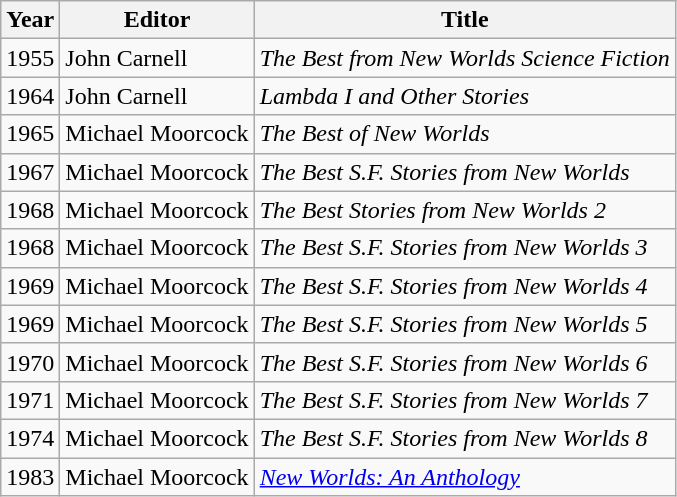<table class="wikitable">
<tr>
<th>Year</th>
<th>Editor</th>
<th>Title</th>
</tr>
<tr>
<td>1955</td>
<td>John Carnell</td>
<td><em>The Best from New Worlds Science Fiction</em></td>
</tr>
<tr>
<td>1964</td>
<td>John Carnell</td>
<td><em>Lambda I and Other Stories</em></td>
</tr>
<tr>
<td>1965</td>
<td>Michael Moorcock</td>
<td><em>The Best of New Worlds</em></td>
</tr>
<tr>
<td>1967</td>
<td>Michael Moorcock</td>
<td><em>The Best S.F. Stories from New Worlds</em></td>
</tr>
<tr>
<td>1968</td>
<td>Michael Moorcock</td>
<td><em>The Best Stories from New Worlds 2</em></td>
</tr>
<tr>
<td>1968</td>
<td>Michael Moorcock</td>
<td><em>The Best S.F. Stories from New Worlds 3</em></td>
</tr>
<tr>
<td>1969</td>
<td>Michael Moorcock</td>
<td><em>The Best S.F. Stories from New Worlds 4</em></td>
</tr>
<tr>
<td>1969</td>
<td>Michael Moorcock</td>
<td><em>The Best S.F. Stories from New Worlds 5</em></td>
</tr>
<tr>
<td>1970</td>
<td>Michael Moorcock</td>
<td><em>The Best S.F. Stories from New Worlds 6</em></td>
</tr>
<tr>
<td>1971</td>
<td>Michael Moorcock</td>
<td><em>The Best S.F. Stories from New Worlds 7</em></td>
</tr>
<tr>
<td>1974</td>
<td>Michael Moorcock</td>
<td><em>The Best S.F. Stories from New Worlds 8</em></td>
</tr>
<tr>
<td>1983</td>
<td>Michael Moorcock</td>
<td><em><a href='#'>New Worlds: An Anthology</a></em></td>
</tr>
</table>
